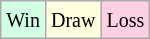<table class="wikitable">
<tr>
<td style="background-color: #d0ffe3;"><small>Win</small></td>
<td style="background-color: #ffffdd;"><small>Draw</small></td>
<td style="background-color: #ffd0e3;"><small>Loss</small></td>
</tr>
</table>
